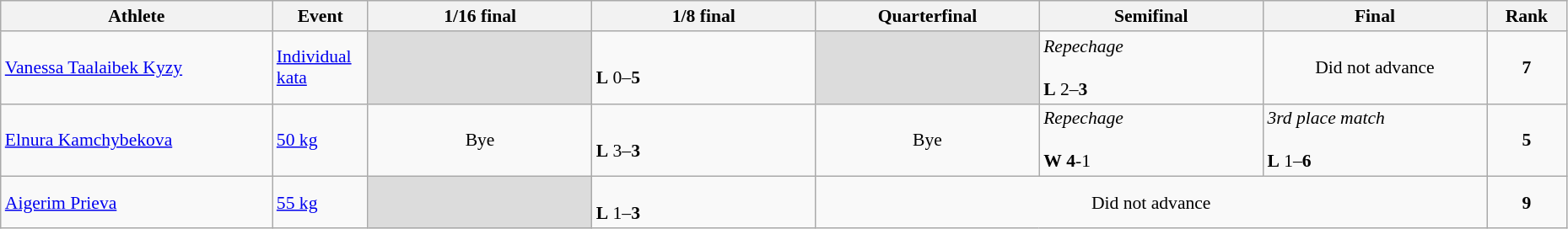<table class="wikitable" width="98%" style="text-align:left; font-size:90%">
<tr>
<th width="17%">Athlete</th>
<th width="6%">Event</th>
<th width="14%">1/16 final</th>
<th width="14%">1/8 final</th>
<th width="14%">Quarterfinal</th>
<th width="14%">Semifinal</th>
<th width="14%">Final</th>
<th width="5%">Rank</th>
</tr>
<tr>
<td><a href='#'>Vanessa Taalaibek Kyzy</a></td>
<td><a href='#'>Individual kata</a></td>
<td bgcolor=#DCDCDC></td>
<td><br><strong>L</strong> 0–<strong>5</strong></td>
<td bgcolor=#DCDCDC></td>
<td><em>Repechage</em><br><br><strong>L</strong> 2–<strong>3</strong></td>
<td align=center>Did not advance</td>
<td align=center><strong>7</strong></td>
</tr>
<tr>
<td><a href='#'>Elnura Kamchybekova</a></td>
<td><a href='#'>50 kg</a></td>
<td align=center>Bye</td>
<td><br><strong>L</strong> 3–<strong>3</strong></td>
<td align=center>Bye</td>
<td><em>Repechage</em><br><br><strong>W</strong> <strong>4</strong>-1</td>
<td><em>3rd place match</em><br><br><strong>L</strong> 1–<strong>6</strong></td>
<td align=center><strong>5</strong></td>
</tr>
<tr>
<td><a href='#'>Aigerim Prieva</a></td>
<td><a href='#'>55 kg</a></td>
<td bgcolor=#DCDCDC></td>
<td><br><strong>L</strong> 1–<strong>3</strong></td>
<td align=center colspan=3>Did not advance</td>
<td align=center><strong>9</strong></td>
</tr>
</table>
